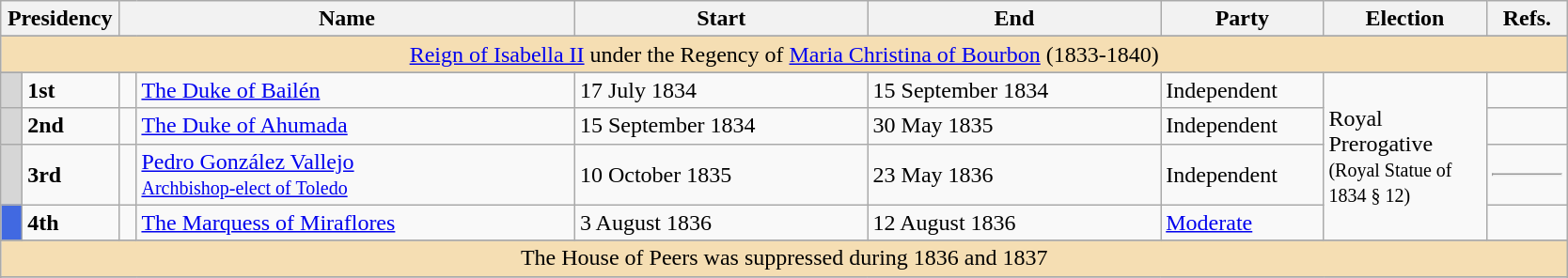<table class="wikitable" width=88%>
<tr>
<th colspan=2 colspan=2 width=5%>Presidency</th>
<th colspan=2 width=28%>Name</th>
<th width=18%>Start</th>
<th width=18%>End</th>
<th width=10%>Party</th>
<th width=10%>Election</th>
<th width=5%>Refs.</th>
</tr>
<tr>
</tr>
<tr ->
<td align=center bgcolor=wheat colspan=9><a href='#'>Reign of Isabella II</a> under the Regency of <a href='#'>Maria Christina of Bourbon</a> (1833-1840)</td>
</tr>
<tr ->
</tr>
<tr>
<td bgcolor=#D6D6D6></td>
<td><strong>1st</strong></td>
<td></td>
<td><a href='#'>The Duke of Bailén</a></td>
<td>17 July 1834</td>
<td>15 September 1834</td>
<td>Independent</td>
<td rowspan=4>Royal Prerogative <small> (Royal Statue of 1834 § 12) </small></td>
<td></td>
</tr>
<tr>
<td bgcolor=#D6D6D6></td>
<td><strong>2nd</strong></td>
<td></td>
<td><a href='#'>The Duke of Ahumada</a></td>
<td>15 September 1834</td>
<td>30 May 1835</td>
<td>Independent</td>
<td></td>
</tr>
<tr>
<td bgcolor=#D6D6D6></td>
<td><strong>3rd</strong></td>
<td></td>
<td><a href='#'>Pedro González Vallejo</a><br><small><a href='#'>Archbishop-elect of Toledo</a></small></td>
<td>10 October 1835</td>
<td>23 May 1836</td>
<td>Independent</td>
<td><hr></td>
</tr>
<tr>
<td bgcolor=royalblue></td>
<td><strong>4th</strong></td>
<td></td>
<td><a href='#'>The Marquess of Miraflores</a></td>
<td>3 August 1836</td>
<td>12 August 1836</td>
<td><a href='#'>Moderate</a></td>
<td></td>
</tr>
<tr>
</tr>
<tr ->
<td align=center bgcolor=wheat colspan=9>The House of Peers was suppressed during 1836 and 1837</td>
</tr>
<tr ->
</tr>
<tr>
</tr>
</table>
